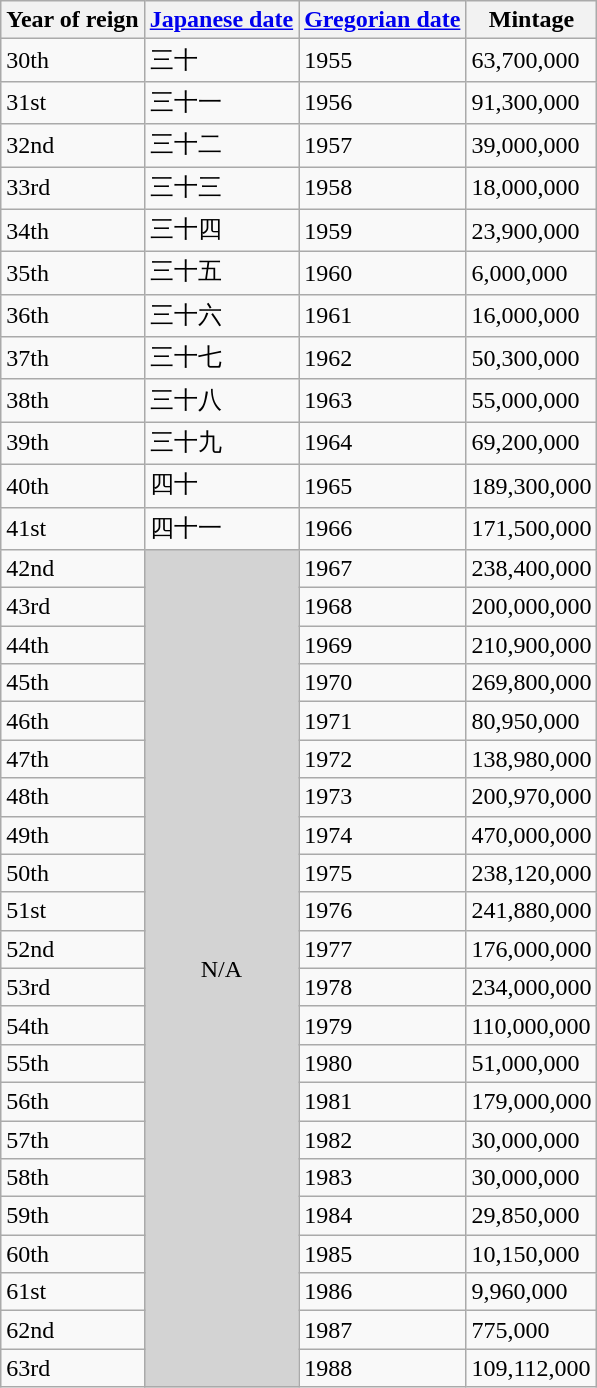<table class="wikitable sortable">
<tr>
<th>Year of reign</th>
<th class="unsortable"><a href='#'>Japanese date</a></th>
<th><a href='#'>Gregorian date</a></th>
<th>Mintage</th>
</tr>
<tr>
<td>30th</td>
<td>三十</td>
<td>1955</td>
<td>63,700,000</td>
</tr>
<tr>
<td>31st</td>
<td>三十一</td>
<td>1956</td>
<td>91,300,000</td>
</tr>
<tr>
<td>32nd</td>
<td>三十二</td>
<td>1957</td>
<td>39,000,000</td>
</tr>
<tr>
<td>33rd</td>
<td>三十三</td>
<td>1958</td>
<td>18,000,000</td>
</tr>
<tr>
<td>34th</td>
<td>三十四</td>
<td>1959</td>
<td>23,900,000</td>
</tr>
<tr>
<td>35th</td>
<td>三十五</td>
<td>1960</td>
<td>6,000,000</td>
</tr>
<tr>
<td>36th</td>
<td>三十六</td>
<td>1961</td>
<td>16,000,000</td>
</tr>
<tr>
<td>37th</td>
<td>三十七</td>
<td>1962</td>
<td>50,300,000</td>
</tr>
<tr>
<td>38th</td>
<td>三十八</td>
<td>1963</td>
<td>55,000,000</td>
</tr>
<tr>
<td>39th</td>
<td>三十九</td>
<td>1964</td>
<td>69,200,000</td>
</tr>
<tr>
<td>40th</td>
<td>四十</td>
<td>1965</td>
<td>189,300,000</td>
</tr>
<tr>
<td>41st</td>
<td>四十一</td>
<td>1966</td>
<td>171,500,000</td>
</tr>
<tr>
<td>42nd</td>
<td rowspan="22" style="background:lightgrey;" align="center">N/A</td>
<td>1967</td>
<td>238,400,000</td>
</tr>
<tr>
<td>43rd</td>
<td>1968</td>
<td>200,000,000</td>
</tr>
<tr>
<td>44th</td>
<td>1969</td>
<td>210,900,000</td>
</tr>
<tr>
<td>45th</td>
<td>1970</td>
<td>269,800,000</td>
</tr>
<tr>
<td>46th</td>
<td>1971</td>
<td>80,950,000</td>
</tr>
<tr>
<td>47th</td>
<td>1972</td>
<td>138,980,000</td>
</tr>
<tr>
<td>48th</td>
<td>1973</td>
<td>200,970,000</td>
</tr>
<tr>
<td>49th</td>
<td>1974</td>
<td>470,000,000</td>
</tr>
<tr>
<td>50th</td>
<td>1975</td>
<td>238,120,000</td>
</tr>
<tr>
<td>51st</td>
<td>1976</td>
<td>241,880,000</td>
</tr>
<tr>
<td>52nd</td>
<td>1977</td>
<td>176,000,000</td>
</tr>
<tr>
<td>53rd</td>
<td>1978</td>
<td>234,000,000</td>
</tr>
<tr>
<td>54th</td>
<td>1979</td>
<td>110,000,000</td>
</tr>
<tr>
<td>55th</td>
<td>1980</td>
<td>51,000,000</td>
</tr>
<tr>
<td>56th</td>
<td>1981</td>
<td>179,000,000</td>
</tr>
<tr>
<td>57th</td>
<td>1982</td>
<td>30,000,000</td>
</tr>
<tr>
<td>58th</td>
<td>1983</td>
<td>30,000,000</td>
</tr>
<tr>
<td>59th</td>
<td>1984</td>
<td>29,850,000</td>
</tr>
<tr>
<td>60th</td>
<td>1985</td>
<td>10,150,000</td>
</tr>
<tr>
<td>61st</td>
<td>1986</td>
<td>9,960,000</td>
</tr>
<tr>
<td>62nd</td>
<td>1987</td>
<td>775,000</td>
</tr>
<tr>
<td>63rd</td>
<td>1988</td>
<td>109,112,000</td>
</tr>
</table>
